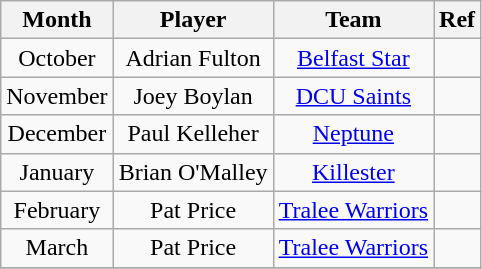<table class="wikitable" style="text-align:center">
<tr>
<th>Month</th>
<th>Player</th>
<th>Team</th>
<th>Ref</th>
</tr>
<tr>
<td>October</td>
<td>Adrian Fulton</td>
<td><a href='#'>Belfast Star</a></td>
<td></td>
</tr>
<tr>
<td>November</td>
<td>Joey Boylan</td>
<td><a href='#'>DCU Saints</a></td>
<td></td>
</tr>
<tr>
<td>December</td>
<td>Paul Kelleher</td>
<td><a href='#'>Neptune</a></td>
<td></td>
</tr>
<tr>
<td>January</td>
<td>Brian O'Malley</td>
<td><a href='#'>Killester</a></td>
<td></td>
</tr>
<tr>
<td>February</td>
<td>Pat Price</td>
<td><a href='#'>Tralee Warriors</a></td>
<td></td>
</tr>
<tr>
<td>March</td>
<td>Pat Price</td>
<td><a href='#'>Tralee Warriors</a></td>
<td></td>
</tr>
<tr>
</tr>
</table>
